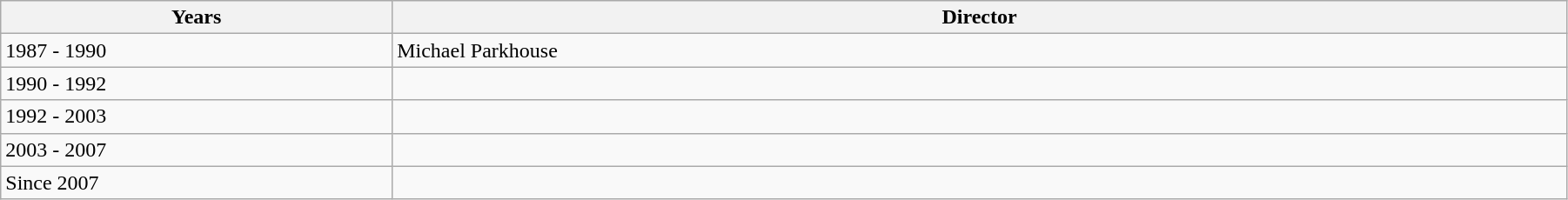<table class="wikitable" style="width:95%;">
<tr>
<th style="width:25%;">Years</th>
<th style="width:75%;">Director</th>
</tr>
<tr>
<td>1987 - 1990</td>
<td>Michael Parkhouse</td>
</tr>
<tr>
<td>1990 - 1992</td>
<td></td>
</tr>
<tr>
<td>1992 - 2003</td>
<td></td>
</tr>
<tr>
<td>2003 - 2007</td>
<td></td>
</tr>
<tr>
<td>Since 2007</td>
<td></td>
</tr>
</table>
